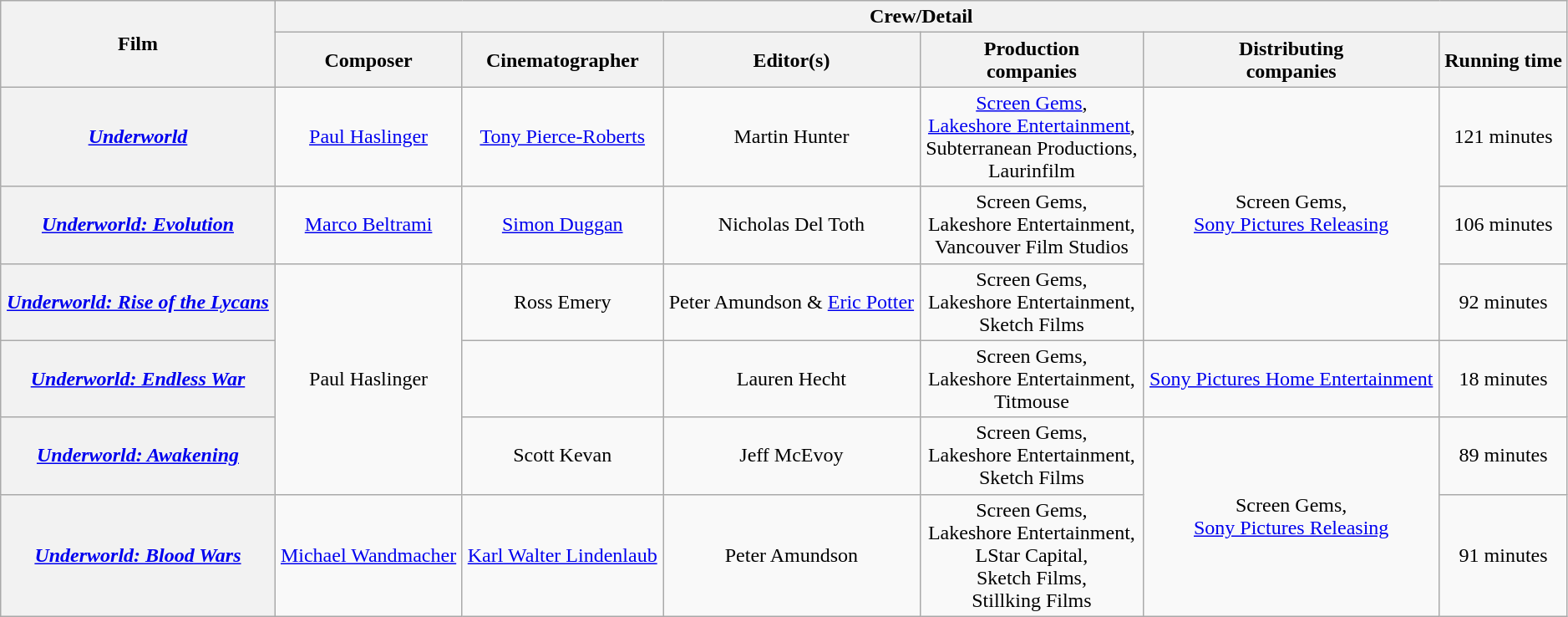<table class="wikitable sortable" style="text-align:center; width:99%;">
<tr>
<th rowspan="2">Film</th>
<th colspan="7">Crew/Detail</th>
</tr>
<tr>
<th style="text-align:center;">Composer</th>
<th style="text-align:center;">Cinematographer</th>
<th style="text-align:center;">Editor(s)</th>
<th style="text-align:center;">Production<br>companies</th>
<th style="text-align:center;">Distributing<br>companies</th>
<th style="text-align:center;">Running time</th>
</tr>
<tr>
<th><em><a href='#'>Underworld</a></em></th>
<td><a href='#'>Paul Haslinger</a></td>
<td><a href='#'>Tony Pierce-Roberts</a></td>
<td>Martin Hunter</td>
<td><a href='#'>Screen Gems</a>,<br><a href='#'>Lakeshore Entertainment</a>,<br>Subterranean Productions,<br>Laurinfilm</td>
<td rowspan="3">Screen Gems,<br><a href='#'>Sony Pictures Releasing</a></td>
<td>121 minutes</td>
</tr>
<tr>
<th><em><a href='#'>Underworld: Evolution</a></em></th>
<td><a href='#'>Marco Beltrami</a></td>
<td><a href='#'>Simon Duggan</a></td>
<td>Nicholas Del Toth</td>
<td>Screen Gems,<br>Lakeshore Entertainment,<br>Vancouver Film Studios</td>
<td>106 minutes</td>
</tr>
<tr>
<th><em><a href='#'>Underworld: Rise of the Lycans</a></em></th>
<td rowspan="3">Paul Haslinger</td>
<td>Ross Emery</td>
<td>Peter Amundson & <a href='#'>Eric Potter</a></td>
<td>Screen Gems,<br>Lakeshore Entertainment,<br>Sketch Films</td>
<td>92 minutes</td>
</tr>
<tr>
<th><em><a href='#'>Underworld: Endless War</a></em></th>
<td></td>
<td>Lauren Hecht</td>
<td>Screen Gems,<br>Lakeshore Entertainment,<br>Titmouse</td>
<td><a href='#'>Sony Pictures Home Entertainment</a></td>
<td>18 minutes</td>
</tr>
<tr>
<th><em><a href='#'>Underworld: Awakening</a></em></th>
<td>Scott Kevan</td>
<td>Jeff McEvoy</td>
<td>Screen Gems,<br>Lakeshore Entertainment,<br>Sketch Films</td>
<td rowspan="2">Screen Gems,<br><a href='#'>Sony Pictures Releasing</a></td>
<td>89 minutes</td>
</tr>
<tr>
<th><em><a href='#'>Underworld: Blood Wars</a></em></th>
<td><a href='#'>Michael Wandmacher</a></td>
<td><a href='#'>Karl Walter Lindenlaub</a></td>
<td>Peter Amundson</td>
<td>Screen Gems,<br>Lakeshore Entertainment,<br>LStar Capital,<br>Sketch Films,<br>Stillking Films</td>
<td>91 minutes</td>
</tr>
</table>
